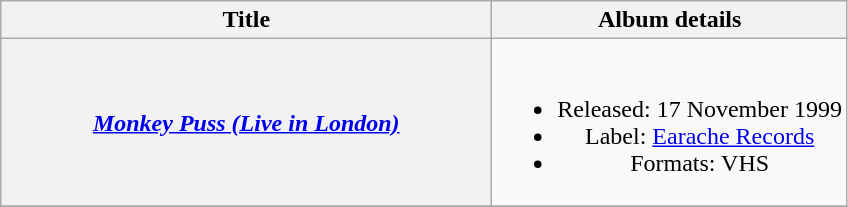<table class="wikitable plainrowheaders" style="text-align:center;">
<tr>
<th scope="col" style="width:20em;">Title</th>
<th scope="col">Album details</th>
</tr>
<tr>
<th scope="row"><em><a href='#'>Monkey Puss (Live in London)</a></em></th>
<td><br><ul><li>Released: 17 November 1999</li><li>Label: <a href='#'>Earache Records</a></li><li>Formats: VHS</li></ul></td>
</tr>
<tr>
</tr>
</table>
